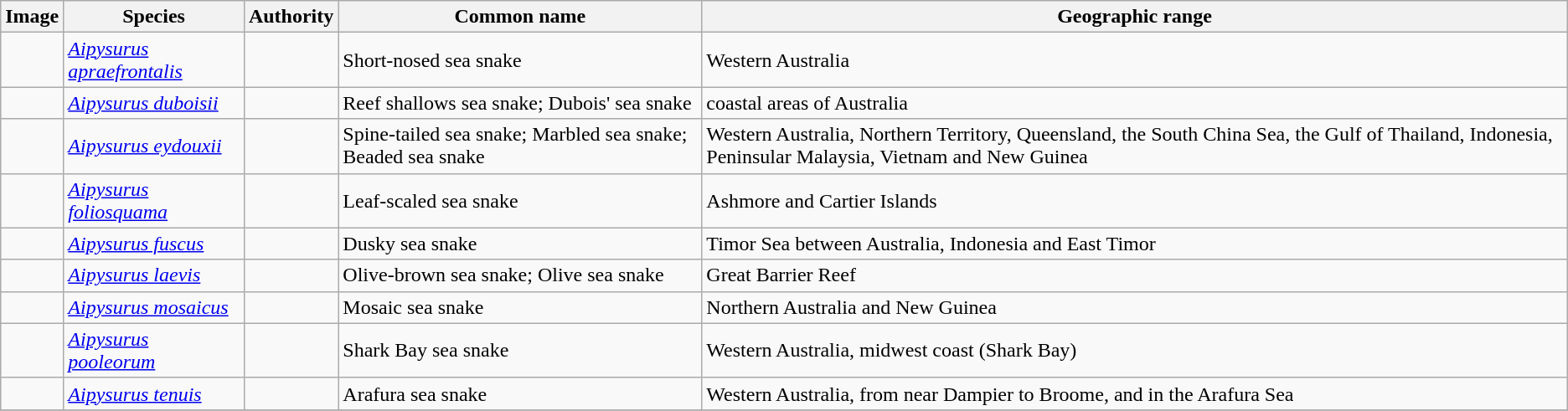<table class="wikitable">
<tr>
<th>Image</th>
<th>Species</th>
<th>Authority</th>
<th>Common name</th>
<th>Geographic range</th>
</tr>
<tr>
<td></td>
<td><em><a href='#'>Aipysurus apraefrontalis</a></em></td>
<td></td>
<td>Short-nosed sea snake</td>
<td>Western Australia</td>
</tr>
<tr>
<td></td>
<td><em><a href='#'>Aipysurus duboisii</a></em></td>
<td></td>
<td>Reef shallows sea snake; Dubois' sea snake</td>
<td>coastal areas of Australia</td>
</tr>
<tr>
<td></td>
<td><em><a href='#'>Aipysurus eydouxii</a></em></td>
<td></td>
<td>Spine-tailed sea snake; Marbled sea snake; Beaded sea snake</td>
<td>Western Australia, Northern Territory, Queensland, the South China Sea, the Gulf of Thailand, Indonesia, Peninsular Malaysia, Vietnam and New Guinea</td>
</tr>
<tr>
<td></td>
<td><em><a href='#'>Aipysurus foliosquama</a></em></td>
<td></td>
<td>Leaf-scaled sea snake</td>
<td>Ashmore and Cartier Islands</td>
</tr>
<tr>
<td></td>
<td><em><a href='#'>Aipysurus fuscus</a></em></td>
<td></td>
<td>Dusky sea snake</td>
<td>Timor Sea between Australia, Indonesia and East Timor</td>
</tr>
<tr>
<td></td>
<td><em><a href='#'>Aipysurus laevis</a></em></td>
<td></td>
<td>Olive-brown sea snake; Olive sea snake</td>
<td>Great Barrier Reef</td>
</tr>
<tr>
<td></td>
<td><em><a href='#'>Aipysurus mosaicus</a></em></td>
<td></td>
<td>Mosaic sea snake</td>
<td>Northern Australia and New Guinea</td>
</tr>
<tr>
<td></td>
<td><em><a href='#'>Aipysurus pooleorum</a></em></td>
<td></td>
<td>Shark Bay sea snake</td>
<td>Western Australia, midwest coast (Shark Bay)</td>
</tr>
<tr>
<td></td>
<td><em><a href='#'>Aipysurus tenuis</a></em></td>
<td></td>
<td>Arafura sea snake</td>
<td>Western Australia, from near Dampier to Broome, and in the Arafura Sea</td>
</tr>
<tr>
</tr>
</table>
